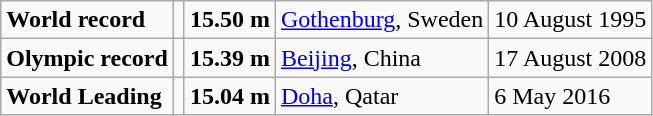<table class="wikitable">
<tr>
<td><strong>World record</strong></td>
<td></td>
<td><strong>15.50 m</strong></td>
<td><a href='#'>Gothenburg</a>, Sweden</td>
<td>10 August 1995</td>
</tr>
<tr>
<td><strong>Olympic record</strong></td>
<td></td>
<td><strong>15.39 m</strong></td>
<td><a href='#'>Beijing</a>, China</td>
<td>17 August 2008</td>
</tr>
<tr>
<td><strong>World Leading</strong></td>
<td></td>
<td><strong>15.04 m</strong></td>
<td><a href='#'>Doha</a>, Qatar</td>
<td>6 May 2016</td>
</tr>
</table>
